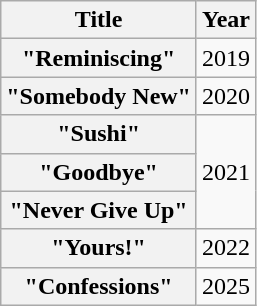<table class="wikitable plainrowheaders" style="text-align:center;">
<tr>
<th scope="col">Title</th>
<th scope="col">Year</th>
</tr>
<tr>
<th scope="row">"Reminiscing"<br></th>
<td>2019</td>
</tr>
<tr>
<th scope="row">"Somebody New"<br></th>
<td>2020</td>
</tr>
<tr>
<th scope="row">"Sushi"<br></th>
<td rowspan="3">2021</td>
</tr>
<tr>
<th scope="row">"Goodbye"<br></th>
</tr>
<tr>
<th scope="row">"Never Give Up"<br></th>
</tr>
<tr>
<th scope="row">"Yours!"<br></th>
<td>2022</td>
</tr>
<tr>
<th scope="row">"Confessions"<br></th>
<td>2025</td>
</tr>
</table>
